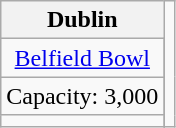<table class="wikitable" style="text-align:center">
<tr>
<th colspan="2">Dublin</th>
<td rowspan=4></td>
</tr>
<tr>
<td><a href='#'>Belfield Bowl</a></td>
</tr>
<tr>
<td>Capacity: 3,000</td>
</tr>
<tr>
<td></td>
</tr>
</table>
